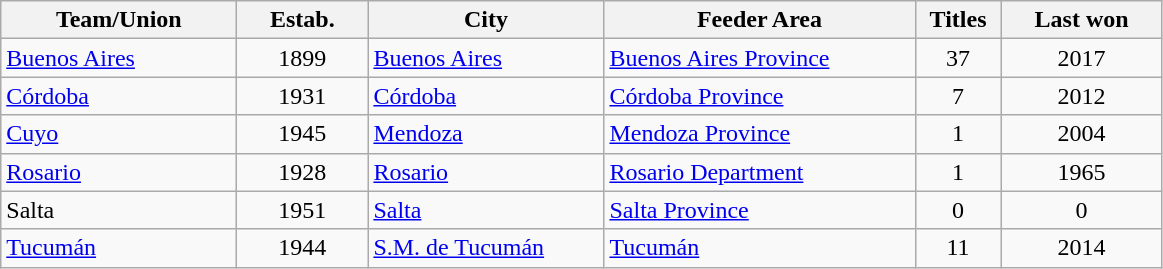<table class="wikitable sortable" style= width="730px">
<tr>
<th style="width:150px">Team/Union</th>
<th style="width:80px">Estab.</th>
<th style="width:150px">City</th>
<th style="width:200px">Feeder Area</th>
<th style="width:50px">Titles</th>
<th style="width:100px">Last won</th>
</tr>
<tr>
<td> <a href='#'>Buenos Aires</a></td>
<td align=center>1899</td>
<td><a href='#'>Buenos Aires</a></td>
<td><a href='#'>Buenos Aires Province</a></td>
<td align=center>37</td>
<td align=center>2017</td>
</tr>
<tr>
<td> <a href='#'>Córdoba</a></td>
<td align=center>1931</td>
<td><a href='#'>Córdoba</a></td>
<td><a href='#'>Córdoba Province</a></td>
<td align=center>7</td>
<td align=center>2012</td>
</tr>
<tr>
<td> <a href='#'>Cuyo</a></td>
<td align=center>1945</td>
<td><a href='#'>Mendoza</a></td>
<td><a href='#'>Mendoza Province</a></td>
<td align=center>1</td>
<td align=center>2004</td>
</tr>
<tr>
<td> <a href='#'>Rosario</a></td>
<td align=center>1928</td>
<td><a href='#'>Rosario</a></td>
<td><a href='#'>Rosario Department</a></td>
<td align=center>1</td>
<td align=center>1965</td>
</tr>
<tr>
<td> Salta</td>
<td align=center>1951</td>
<td><a href='#'>Salta</a></td>
<td><a href='#'>Salta Province</a></td>
<td align=center>0</td>
<td align=center>0</td>
</tr>
<tr>
<td> <a href='#'>Tucumán</a></td>
<td align=center>1944</td>
<td><a href='#'>S.M. de Tucumán</a></td>
<td><a href='#'>Tucumán</a></td>
<td align=center>11</td>
<td align=center>2014</td>
</tr>
</table>
